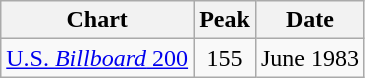<table class="wikitable">
<tr>
<th>Chart</th>
<th>Peak</th>
<th>Date</th>
</tr>
<tr>
<td><a href='#'>U.S. <em>Billboard</em> 200</a></td>
<td align="center">155</td>
<td align="center">June 1983</td>
</tr>
</table>
